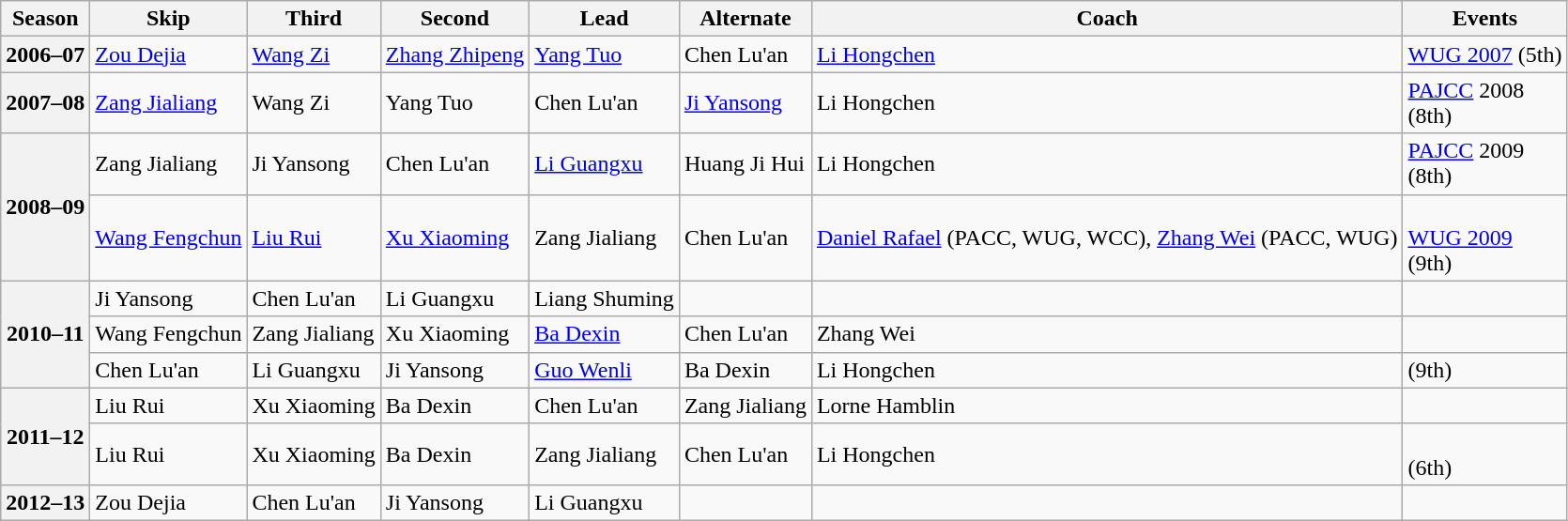<table class="wikitable">
<tr>
<th scope="col">Season</th>
<th scope="col">Skip</th>
<th scope="col">Third</th>
<th scope="col">Second</th>
<th scope="col">Lead</th>
<th scope="col">Alternate</th>
<th scope="col">Coach</th>
<th scope="col">Events</th>
</tr>
<tr>
<th scope="row">2006–07</th>
<td><a href='#'>Zou Dejia</a></td>
<td><a href='#'>Wang Zi</a></td>
<td><a href='#'>Zhang Zhipeng</a></td>
<td><a href='#'>Yang Tuo</a></td>
<td>Chen Lu'an</td>
<td><a href='#'>Li Hongchen</a></td>
<td><a href='#'>WUG 2007</a> (5th)</td>
</tr>
<tr>
<th scope="row">2007–08</th>
<td><a href='#'>Zang Jialiang</a></td>
<td>Wang Zi</td>
<td>Yang Tuo</td>
<td>Chen Lu'an</td>
<td><a href='#'>Ji Yansong</a></td>
<td>Li Hongchen</td>
<td><a href='#'>PAJCC</a> 2008 <br> (8th)</td>
</tr>
<tr>
<th scope="row" rowspan=2>2008–09</th>
<td>Zang Jialiang</td>
<td>Ji Yansong</td>
<td>Chen Lu'an</td>
<td><a href='#'>Li Guangxu</a></td>
<td>Huang Ji Hui</td>
<td>Li Hongchen</td>
<td><a href='#'>PAJCC</a> 2009 <br> (8th)</td>
</tr>
<tr>
<td><a href='#'>Wang Fengchun</a></td>
<td><a href='#'>Liu Rui</a></td>
<td><a href='#'>Xu Xiaoming</a></td>
<td>Zang Jialiang</td>
<td>Chen Lu'an</td>
<td><a href='#'>Daniel Rafael</a> (PACC, WUG, WCC), <a href='#'>Zhang Wei</a> (PACC, WUG)</td>
<td> <br><a href='#'>WUG 2009</a> <br> (9th)</td>
</tr>
<tr>
<th scope="row" rowspan=3>2010–11</th>
<td>Ji Yansong</td>
<td>Chen Lu'an</td>
<td>Li Guangxu</td>
<td>Liang Shuming</td>
<td></td>
<td></td>
<td></td>
</tr>
<tr>
<td>Wang Fengchun</td>
<td>Zang Jialiang</td>
<td>Xu Xiaoming</td>
<td><a href='#'>Ba Dexin</a></td>
<td>Chen Lu'an</td>
<td>Zhang Wei</td>
<td> </td>
</tr>
<tr>
<td>Chen Lu'an</td>
<td>Li Guangxu</td>
<td>Ji Yansong</td>
<td><a href='#'>Guo Wenli</a></td>
<td>Ba Dexin</td>
<td>Li Hongchen</td>
<td> (9th)</td>
</tr>
<tr>
<th scope="row" rowspan=2>2011–12</th>
<td>Liu Rui</td>
<td>Xu Xiaoming</td>
<td>Ba Dexin</td>
<td>Chen Lu'an</td>
<td>Zang Jialiang</td>
<td>Lorne Hamblin</td>
<td> </td>
</tr>
<tr>
<td>Liu Rui</td>
<td>Xu Xiaoming</td>
<td>Ba Dexin</td>
<td>Zang Jialiang</td>
<td>Chen Lu'an</td>
<td>Li Hongchen</td>
<td> <br> (6th)</td>
</tr>
<tr>
<th scope="row">2012–13</th>
<td>Zou Dejia</td>
<td>Chen Lu'an</td>
<td>Ji Yansong</td>
<td>Li Guangxu</td>
<td></td>
<td></td>
<td></td>
</tr>
</table>
